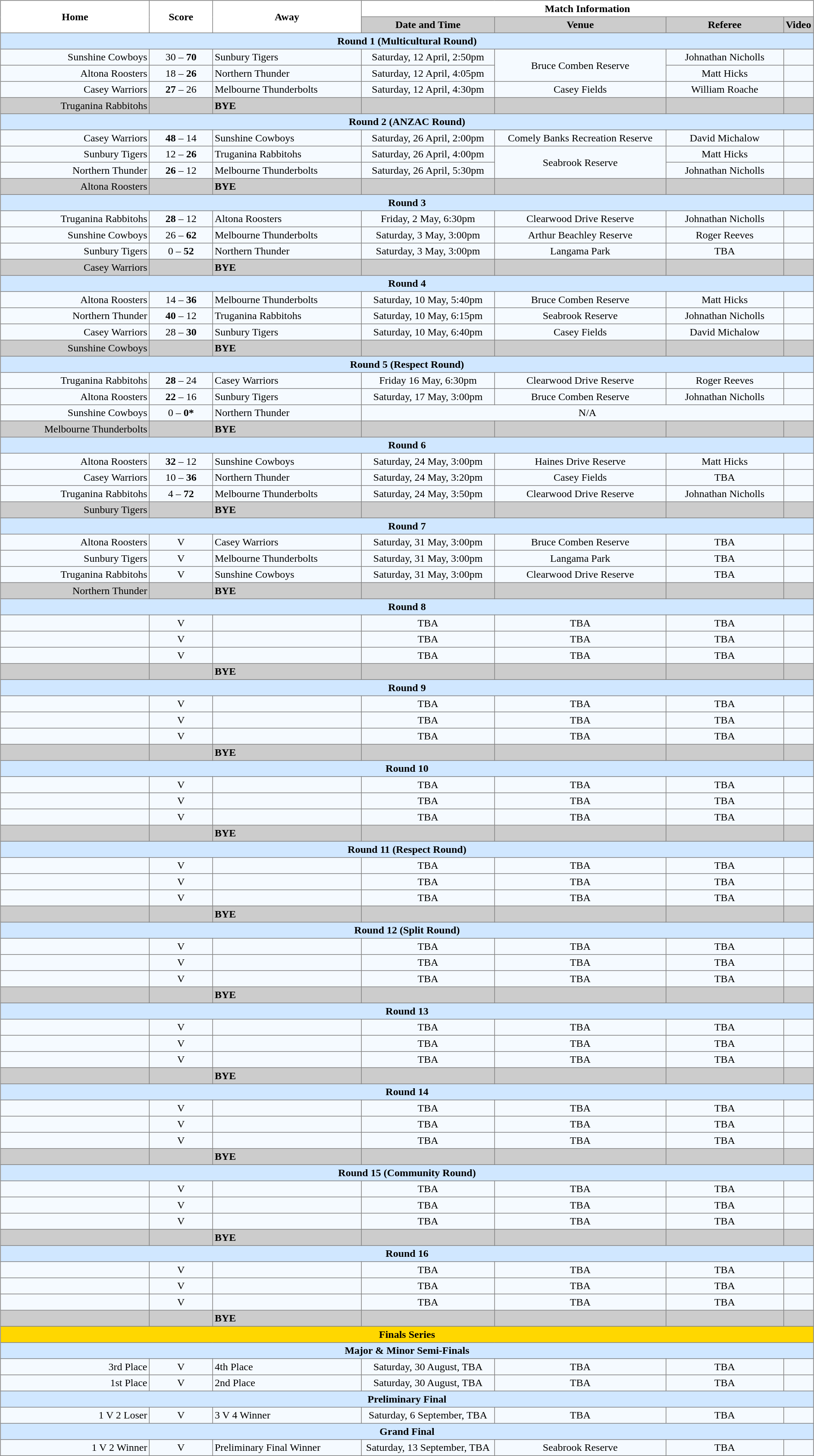<table class="mw-collapsible mw-collapsed" width="100%">
<tr>
<td valign="left" width="25%"><br><table border="1" cellpadding="3" cellspacing="0" width="100%" style="border-collapse:collapse;  text-align:center;">
<tr>
<th rowspan="2" width="19%">Home</th>
<th rowspan="2" width="8%">Score</th>
<th rowspan="2" width="19%">Away</th>
<th colspan="4">Match Information</th>
</tr>
<tr bgcolor="#CCCCCC">
<th width="17%">Date and Time</th>
<th width="22%">Venue</th>
<th width="50%">Referee</th>
<th>Video</th>
</tr>
<tr style="background:#d0e7ff;">
<td colspan="7"><strong>Round 1 (Multicultural Round)</strong></td>
</tr>
<tr style="text-align:center; background:#f5faff;">
<td align="right">Sunshine Cowboys </td>
<td>30 – <strong>70</strong></td>
<td align="left"> Sunbury Tigers</td>
<td>Saturday, 12 April, 2:50pm</td>
<td rowspan="2">Bruce Comben Reserve</td>
<td>Johnathan Nicholls</td>
<td></td>
</tr>
<tr style="text-align:center; background:#f5faff;">
<td align="right">Altona Roosters </td>
<td>18 – <strong>26</strong></td>
<td align="left"> Northern Thunder</td>
<td>Saturday, 12 April, 4:05pm</td>
<td>Matt Hicks</td>
<td></td>
</tr>
<tr style="text-align:center; background:#f5faff;">
<td align="right">Casey Warriors </td>
<td><strong>27</strong> – 26</td>
<td align="left"> Melbourne Thunderbolts</td>
<td>Saturday, 12 April, 4:30pm</td>
<td>Casey Fields</td>
<td>William Roache</td>
<td></td>
</tr>
<tr style="text-align:center; background:#CCCCCC;">
<td align="right">Truganina Rabbitohs </td>
<td></td>
<td align="left"><strong>BYE</strong></td>
<td></td>
<td></td>
<td></td>
<td></td>
</tr>
<tr style="background:#d0e7ff;">
<td colspan="7"><strong>Round 2 (ANZAC Round)</strong></td>
</tr>
<tr style="text-align:center; background:#f5faff;">
<td align="right">Casey Warriors </td>
<td><strong>48</strong> – 14</td>
<td align="left"> Sunshine Cowboys</td>
<td>Saturday, 26 April, 2:00pm</td>
<td>Comely Banks Recreation Reserve</td>
<td>David Michalow</td>
<td></td>
</tr>
<tr style="text-align:center; background:#f5faff;">
<td align="right">Sunbury Tigers </td>
<td>12 – <strong>26</strong></td>
<td align="left"> Truganina Rabbitohs</td>
<td>Saturday, 26 April, 4:00pm</td>
<td rowspan="2">Seabrook Reserve</td>
<td>Matt Hicks</td>
<td></td>
</tr>
<tr style="text-align:center; background:#f5faff;">
<td align="right">Northern Thunder </td>
<td><strong>26</strong> – 12</td>
<td align="left"> Melbourne Thunderbolts</td>
<td>Saturday, 26 April, 5:30pm</td>
<td>Johnathan Nicholls</td>
<td></td>
</tr>
<tr style="text-align:center; background:#CCCCCC;">
<td align="right">Altona Roosters </td>
<td></td>
<td align="left"><strong>BYE</strong></td>
<td></td>
<td></td>
<td></td>
<td></td>
</tr>
<tr style="background:#d0e7ff;">
<td colspan="7"><strong>Round 3</strong></td>
</tr>
<tr style="text-align:center; background:#f5faff;">
<td align="right">Truganina Rabbitohs </td>
<td><strong>28</strong> – 12</td>
<td align="left"> Altona Roosters</td>
<td>Friday, 2 May, 6:30pm</td>
<td>Clearwood Drive Reserve</td>
<td>Johnathan Nicholls</td>
<td></td>
</tr>
<tr style="text-align:center; background:#f5faff;">
<td align="right">Sunshine Cowboys </td>
<td>26 – <strong>62</strong></td>
<td align="left"> Melbourne Thunderbolts</td>
<td>Saturday, 3 May, 3:00pm</td>
<td>Arthur Beachley Reserve</td>
<td>Roger Reeves</td>
<td></td>
</tr>
<tr style="text-align:center; background:#f5faff;">
<td align="right">Sunbury Tigers </td>
<td>0 – <strong>52</strong></td>
<td align="left"> Northern Thunder</td>
<td>Saturday, 3 May, 3:00pm</td>
<td>Langama Park</td>
<td>TBA</td>
<td></td>
</tr>
<tr style="text-align:center; background:#CCCCCC;">
<td align="right">Casey Warriors </td>
<td></td>
<td align="left"><strong>BYE</strong></td>
<td></td>
<td></td>
<td></td>
<td></td>
</tr>
<tr style="background:#d0e7ff;">
<td colspan="7"><strong>Round 4</strong></td>
</tr>
<tr style="text-align:center; background:#f5faff;">
<td align="right">Altona Roosters </td>
<td>14 – <strong>36</strong></td>
<td align="left"> Melbourne Thunderbolts</td>
<td>Saturday, 10 May, 5:40pm</td>
<td>Bruce Comben Reserve</td>
<td>Matt Hicks</td>
<td></td>
</tr>
<tr style="text-align:center; background:#f5faff;">
<td align="right">Northern Thunder </td>
<td><strong>40</strong> – 12</td>
<td align="left"> Truganina Rabbitohs</td>
<td>Saturday, 10 May, 6:15pm</td>
<td>Seabrook Reserve</td>
<td>Johnathan Nicholls</td>
<td></td>
</tr>
<tr style="text-align:center; background:#f5faff;">
<td align="right">Casey Warriors </td>
<td>28 – <strong>30</strong></td>
<td align="left"> Sunbury Tigers</td>
<td>Saturday, 10 May, 6:40pm</td>
<td>Casey Fields</td>
<td>David Michalow</td>
<td></td>
</tr>
<tr style="text-align:center; background:#CCCCCC;">
<td align="right">Sunshine Cowboys </td>
<td></td>
<td align="left"><strong>BYE</strong></td>
<td></td>
<td></td>
<td></td>
<td></td>
</tr>
<tr style="background:#d0e7ff;">
<td colspan="7"><strong>Round 5 (Respect Round)</strong></td>
</tr>
<tr style="text-align:center; background:#f5faff;">
<td align="right">Truganina Rabbitohs </td>
<td><strong>28</strong> – 24</td>
<td align="left"> Casey Warriors</td>
<td>Friday 16 May, 6:30pm</td>
<td>Clearwood Drive Reserve</td>
<td>Roger Reeves</td>
<td></td>
</tr>
<tr style="text-align:center; background:#f5faff;">
<td align="right">Altona Roosters </td>
<td><strong>22</strong> – 16</td>
<td align="left"> Sunbury Tigers</td>
<td>Saturday, 17 May, 3:00pm</td>
<td>Bruce Comben Reserve</td>
<td>Johnathan Nicholls</td>
<td></td>
</tr>
<tr style="text-align:center; background:#f5faff;">
<td align="right">Sunshine Cowboys </td>
<td>0 – <strong>0*</strong></td>
<td align="left"> Northern Thunder</td>
<td colspan="4">N/A</td>
</tr>
<tr style="text-align:center; background:#CCCCCC;">
<td align="right">Melbourne Thunderbolts </td>
<td></td>
<td align="left"><strong>BYE</strong></td>
<td></td>
<td></td>
<td></td>
<td></td>
</tr>
<tr style="background:#d0e7ff;">
<td colspan="7"><strong>Round 6</strong></td>
</tr>
<tr style="text-align:center; background:#f5faff;">
<td align="right">Altona Roosters </td>
<td><strong>32</strong> – 12</td>
<td align="left"> Sunshine Cowboys</td>
<td>Saturday, 24 May, 3:00pm</td>
<td>Haines Drive Reserve</td>
<td>Matt Hicks</td>
<td></td>
</tr>
<tr style="text-align:center; background:#f5faff;">
<td align="right">Casey Warriors </td>
<td>10 – <strong>36</strong></td>
<td align="left"> Northern Thunder</td>
<td>Saturday, 24 May, 3:20pm</td>
<td>Casey Fields</td>
<td>TBA</td>
<td></td>
</tr>
<tr style="text-align:center; background:#f5faff;">
<td align="right">Truganina Rabbitohs </td>
<td>4 – <strong>72</strong></td>
<td align="left"> Melbourne Thunderbolts</td>
<td>Saturday, 24 May, 3:50pm</td>
<td>Clearwood Drive Reserve</td>
<td>Johnathan Nicholls</td>
<td></td>
</tr>
<tr style="text-align:center; background:#CCCCCC;">
<td align="right">Sunbury Tigers </td>
<td></td>
<td align="left"><strong>BYE</strong></td>
<td></td>
<td></td>
<td></td>
<td></td>
</tr>
<tr style="background:#d0e7ff;">
<td colspan="7"><strong>Round 7</strong></td>
</tr>
<tr style="text-align:center; background:#f5faff;">
<td align="right">Altona Roosters </td>
<td>V</td>
<td align="left"> Casey Warriors</td>
<td>Saturday, 31 May, 3:00pm</td>
<td>Bruce Comben Reserve</td>
<td>TBA</td>
<td></td>
</tr>
<tr style="text-align:center; background:#f5faff;">
<td align="right">Sunbury Tigers </td>
<td>V</td>
<td align="left"> Melbourne Thunderbolts</td>
<td>Saturday, 31 May, 3:00pm</td>
<td>Langama Park</td>
<td>TBA</td>
<td></td>
</tr>
<tr style="text-align:center; background:#f5faff;">
<td align="right">Truganina Rabbitohs </td>
<td>V</td>
<td align="left"> Sunshine Cowboys</td>
<td>Saturday, 31 May, 3:00pm</td>
<td>Clearwood Drive Reserve</td>
<td>TBA</td>
<td></td>
</tr>
<tr style="text-align:center; background:#CCCCCC;">
<td align="right">Northern Thunder </td>
<td></td>
<td align="left"><strong>BYE</strong></td>
<td></td>
<td></td>
<td></td>
<td></td>
</tr>
<tr style="background:#d0e7ff;">
<td colspan="7"><strong>Round 8</strong></td>
</tr>
<tr style="text-align:center; background:#f5faff;">
<td align="right"></td>
<td>V</td>
<td align="left"></td>
<td>TBA</td>
<td>TBA</td>
<td>TBA</td>
<td></td>
</tr>
<tr style="text-align:center; background:#f5faff;">
<td align="right"></td>
<td>V</td>
<td align="left"></td>
<td>TBA</td>
<td>TBA</td>
<td>TBA</td>
<td></td>
</tr>
<tr style="text-align:center; background:#f5faff;">
<td align="right"></td>
<td>V</td>
<td align="left"></td>
<td>TBA</td>
<td>TBA</td>
<td>TBA</td>
<td></td>
</tr>
<tr style="text-align:center; background:#CCCCCC;">
<td align="right"></td>
<td></td>
<td align="left"><strong>BYE</strong></td>
<td></td>
<td></td>
<td></td>
<td></td>
</tr>
<tr style="background:#d0e7ff;">
<td colspan="7"><strong>Round 9</strong></td>
</tr>
<tr style="text-align:center; background:#f5faff;">
<td align="right"></td>
<td>V</td>
<td align="left"></td>
<td>TBA</td>
<td>TBA</td>
<td>TBA</td>
<td></td>
</tr>
<tr style="text-align:center; background:#f5faff;">
<td align="right"></td>
<td>V</td>
<td align="left"></td>
<td>TBA</td>
<td>TBA</td>
<td>TBA</td>
<td></td>
</tr>
<tr style="text-align:center; background:#f5faff;">
<td align="right"></td>
<td>V</td>
<td align="left"></td>
<td>TBA</td>
<td>TBA</td>
<td>TBA</td>
<td></td>
</tr>
<tr style="text-align:center; background:#CCCCCC;">
<td align="right"></td>
<td></td>
<td align="left"><strong>BYE</strong></td>
<td></td>
<td></td>
<td></td>
<td></td>
</tr>
<tr style="background:#d0e7ff;">
<td colspan="7"><strong>Round 10</strong></td>
</tr>
<tr style="text-align:center; background:#f5faff;">
<td align="right"></td>
<td>V</td>
<td align="left"></td>
<td>TBA</td>
<td>TBA</td>
<td>TBA</td>
<td></td>
</tr>
<tr style="text-align:center; background:#f5faff;">
<td align="right"></td>
<td>V</td>
<td align="left"></td>
<td>TBA</td>
<td>TBA</td>
<td>TBA</td>
<td></td>
</tr>
<tr style="text-align:center; background:#f5faff;">
<td align="right"></td>
<td>V</td>
<td align="left"></td>
<td>TBA</td>
<td>TBA</td>
<td>TBA</td>
<td></td>
</tr>
<tr style="text-align:center; background:#CCCCCC;">
<td align="right"></td>
<td></td>
<td align="left"><strong>BYE</strong></td>
<td></td>
<td></td>
<td></td>
<td></td>
</tr>
<tr style="background:#d0e7ff;">
<td colspan="7"><strong>Round 11 (Respect Round)</strong></td>
</tr>
<tr style="text-align:center; background:#f5faff;">
<td align="right"></td>
<td>V</td>
<td align="left"></td>
<td>TBA</td>
<td>TBA</td>
<td>TBA</td>
<td></td>
</tr>
<tr style="text-align:center; background:#f5faff;">
<td align="right"></td>
<td>V</td>
<td align="left"></td>
<td>TBA</td>
<td>TBA</td>
<td>TBA</td>
<td></td>
</tr>
<tr style="text-align:center; background:#f5faff;">
<td align="right"></td>
<td>V</td>
<td align="left"></td>
<td>TBA</td>
<td>TBA</td>
<td>TBA</td>
<td></td>
</tr>
<tr style="text-align:center; background:#CCCCCC;">
<td align="right"></td>
<td></td>
<td align="left"><strong>BYE</strong></td>
<td></td>
<td></td>
<td></td>
<td></td>
</tr>
<tr style="background:#d0e7ff;">
<td colspan="7"><strong>Round 12 (Split Round)</strong></td>
</tr>
<tr style="text-align:center; background:#f5faff;">
<td align="right"></td>
<td>V</td>
<td align="left"></td>
<td>TBA</td>
<td>TBA</td>
<td>TBA</td>
<td></td>
</tr>
<tr style="text-align:center; background:#f5faff;">
<td align="right"></td>
<td>V</td>
<td align="left"></td>
<td>TBA</td>
<td>TBA</td>
<td>TBA</td>
<td></td>
</tr>
<tr style="text-align:center; background:#f5faff;">
<td align="right"></td>
<td>V</td>
<td align="left"></td>
<td>TBA</td>
<td>TBA</td>
<td>TBA</td>
<td></td>
</tr>
<tr style="text-align:center; background:#CCCCCC;">
<td align="right"></td>
<td></td>
<td align="left"><strong>BYE</strong></td>
<td></td>
<td></td>
<td></td>
<td></td>
</tr>
<tr style="background:#d0e7ff;">
<td colspan="7"><strong>Round 13</strong></td>
</tr>
<tr style="text-align:center; background:#f5faff;">
<td align="right"></td>
<td>V</td>
<td align="left"></td>
<td>TBA</td>
<td>TBA</td>
<td>TBA</td>
<td></td>
</tr>
<tr style="text-align:center; background:#f5faff;">
<td align="right"></td>
<td>V</td>
<td align="left"></td>
<td>TBA</td>
<td>TBA</td>
<td>TBA</td>
<td></td>
</tr>
<tr style="text-align:center; background:#f5faff;">
<td align="right"></td>
<td>V</td>
<td align="left"></td>
<td>TBA</td>
<td>TBA</td>
<td>TBA</td>
<td></td>
</tr>
<tr style="text-align:center; background:#CCCCCC;">
<td align="right"></td>
<td></td>
<td align="left"><strong>BYE</strong></td>
<td></td>
<td></td>
<td></td>
<td></td>
</tr>
<tr style="background:#d0e7ff;">
<td colspan="7"><strong>Round 14</strong></td>
</tr>
<tr style="text-align:center; background:#f5faff;">
<td align="right"></td>
<td>V</td>
<td align="left"></td>
<td>TBA</td>
<td>TBA</td>
<td>TBA</td>
<td></td>
</tr>
<tr style="text-align:center; background:#f5faff;">
<td align="right"></td>
<td>V</td>
<td align="left"></td>
<td>TBA</td>
<td>TBA</td>
<td>TBA</td>
<td></td>
</tr>
<tr style="text-align:center; background:#f5faff;">
<td align="right"></td>
<td>V</td>
<td align="left"></td>
<td>TBA</td>
<td>TBA</td>
<td>TBA</td>
<td></td>
</tr>
<tr style="text-align:center; background:#CCCCCC;">
<td align="right"></td>
<td></td>
<td align="left"><strong>BYE</strong></td>
<td></td>
<td></td>
<td></td>
<td></td>
</tr>
<tr style="background:#d0e7ff;">
<td colspan="7"><strong>Round 15 (Community Round)</strong></td>
</tr>
<tr style="text-align:center; background:#f5faff;">
<td align="right"></td>
<td>V</td>
<td align="left"></td>
<td>TBA</td>
<td>TBA</td>
<td>TBA</td>
<td></td>
</tr>
<tr style="text-align:center; background:#f5faff;">
<td align="right"></td>
<td>V</td>
<td align="left"></td>
<td>TBA</td>
<td>TBA</td>
<td>TBA</td>
<td></td>
</tr>
<tr style="text-align:center; background:#f5faff;">
<td align="right"></td>
<td>V</td>
<td align="left"></td>
<td>TBA</td>
<td>TBA</td>
<td>TBA</td>
<td></td>
</tr>
<tr style="text-align:center; background:#CCCCCC;">
<td align="right"></td>
<td></td>
<td align="left"><strong>BYE</strong></td>
<td></td>
<td></td>
<td></td>
<td></td>
</tr>
<tr style="background:#d0e7ff;">
<td colspan="7"><strong>Round 16</strong></td>
</tr>
<tr style="text-align:center; background:#f5faff;">
<td align="right"></td>
<td>V</td>
<td align="left"></td>
<td>TBA</td>
<td>TBA</td>
<td>TBA</td>
<td></td>
</tr>
<tr style="text-align:center; background:#f5faff;">
<td align="right"></td>
<td>V</td>
<td align="left"></td>
<td>TBA</td>
<td>TBA</td>
<td>TBA</td>
<td></td>
</tr>
<tr style="text-align:center; background:#f5faff;">
<td align="right"></td>
<td>V</td>
<td align="left"></td>
<td>TBA</td>
<td>TBA</td>
<td>TBA</td>
<td></td>
</tr>
<tr style="text-align:center; background:#CCCCCC;">
<td align="right"></td>
<td></td>
<td align="left"><strong>BYE</strong></td>
<td></td>
<td></td>
<td></td>
<td></td>
</tr>
<tr style="background:#ffd700;">
<td colspan="7"><strong>Finals Series</strong></td>
</tr>
<tr style="background:#d0e7ff;">
<td colspan="7"><strong>Major & Minor Semi-Finals</strong></td>
</tr>
<tr style="text-align:center; background:#f5faff;">
<td align="right">3rd Place</td>
<td>V</td>
<td align="left">4th Place</td>
<td>Saturday, 30 August, TBA</td>
<td>TBA</td>
<td>TBA</td>
<td></td>
</tr>
<tr style="text-align:center; background:#f5faff;">
<td align="right">1st Place</td>
<td>V</td>
<td align="left">2nd Place</td>
<td>Saturday, 30 August, TBA</td>
<td>TBA</td>
<td>TBA</td>
<td></td>
</tr>
<tr style="background:#d0e7ff;">
<td colspan="7"><strong>Preliminary Final</strong></td>
</tr>
<tr style="text-align:center; background:#f5faff;">
<td align="right">1 V 2 Loser</td>
<td>V</td>
<td align="left">3 V 4 Winner</td>
<td>Saturday, 6 September, TBA</td>
<td>TBA</td>
<td>TBA</td>
<td></td>
</tr>
<tr style="background:#d0e7ff;">
<td colspan="7"><strong>Grand Final</strong></td>
</tr>
<tr style="text-align:center; background:#f5faff;">
<td align="right">1 V 2 Winner</td>
<td>V</td>
<td align="left">Preliminary Final Winner</td>
<td>Saturday, 13 September, TBA</td>
<td>Seabrook Reserve</td>
<td>TBA</td>
<td></td>
</tr>
</table>
</td>
</tr>
<tr>
</tr>
</table>
